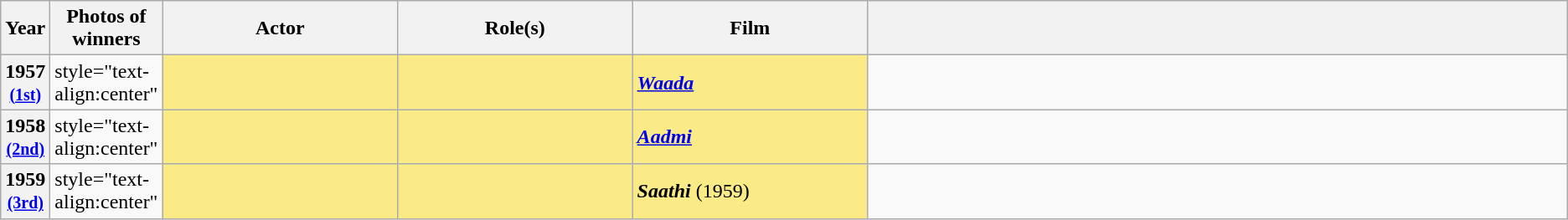<table class="wikitable sortable" style="text-align:left;">
<tr>
<th scope="col" style="width:3%; text-align:center;">Year</th>
<th scope="col" style="width:3%;text-align:center;">Photos of winners</th>
<th scope="col" style="width:15%;text-align:center;">Actor</th>
<th scope="col" style="width:15%;text-align:center;">Role(s)</th>
<th scope="col" style="width:15%;text-align:center;">Film</th>
<th scope="col" class="unsortable"></th>
</tr>
<tr>
<th style="text-align:center">1957 <br><small><a href='#'>(1st)</a> </small></th>
<td>style="text-align:center" </td>
<td style="background:#FAEB86;"><strong></strong> </td>
<td style="background:#FAEB86;"><strong></strong></td>
<td style="background:#FAEB86;"><strong><em><a href='#'>Waada</a></em></strong></td>
<td></td>
</tr>
<tr>
<th style="text-align:center">1958 <br><small><a href='#'>(2nd)</a></small></th>
<td>style="text-align:center" </td>
<td style="background:#FAEB86;"><strong></strong> </td>
<td style="background:#FAEB86;"><strong></strong></td>
<td style="background:#FAEB86;"><strong><em><a href='#'>Aadmi</a></em></strong></td>
<td></td>
</tr>
<tr>
<th style="text-align:center">1959 <br><small><a href='#'>(3rd)</a> </small></th>
<td>style="text-align:center" </td>
<td style="background:#FAEB86;"><strong></strong> </td>
<td style="background:#FAEB86;"><strong></strong></td>
<td style="background:#FAEB86;"><strong><em>Saathi</em></strong> (1959)</td>
<td></td>
</tr>
</table>
